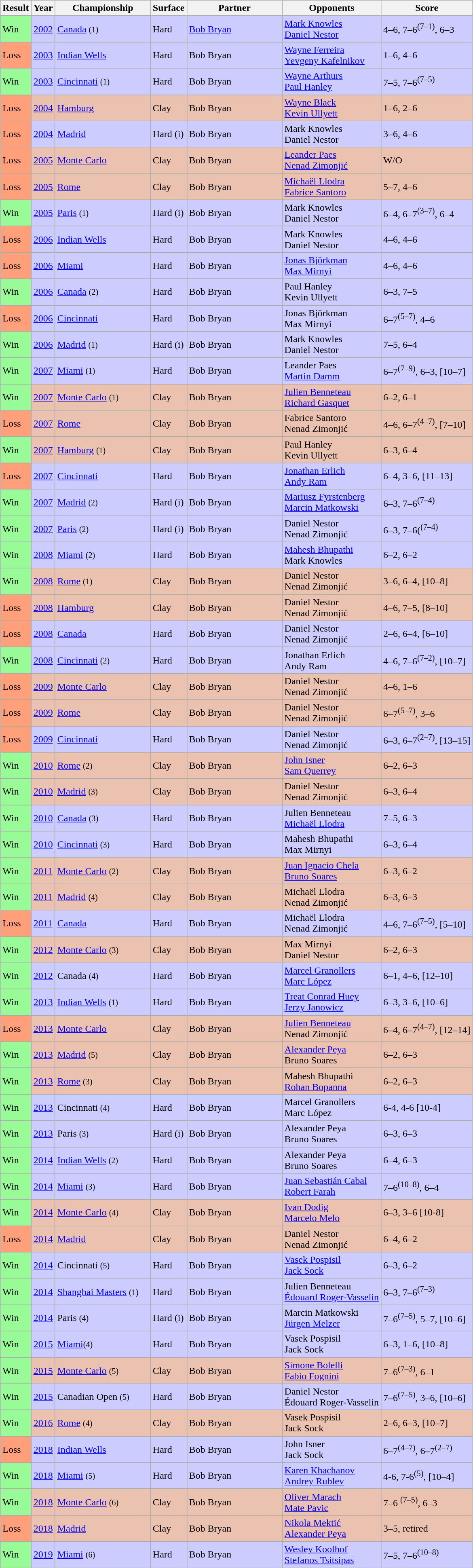<table class="sortable wikitable">
<tr>
<th>Result</th>
<th>Year</th>
<th width=150>Championship</th>
<th>Surface</th>
<th width=150>Partner</th>
<th>Opponents</th>
<th class="unsortable">Score</th>
</tr>
<tr bgcolor=CCCCFF>
<td bgcolor=98FB98>Win</td>
<td><a href='#'>2002</a></td>
<td><a href='#'>Canada</a> <small>(1)</small></td>
<td>Hard</td>
<td> <a href='#'>Bob Bryan</a></td>
<td> <a href='#'>Mark Knowles</a><br> <a href='#'>Daniel Nestor</a></td>
<td>4–6, 7–6<sup>(7–1)</sup>, 6–3</td>
</tr>
<tr bgcolor=CCCCFF>
<td bgcolor=FFA07A>Loss</td>
<td><a href='#'>2003</a></td>
<td><a href='#'>Indian Wells</a></td>
<td>Hard</td>
<td> Bob Bryan</td>
<td> <a href='#'>Wayne Ferreira</a><br> <a href='#'>Yevgeny Kafelnikov</a></td>
<td>1–6, 4–6</td>
</tr>
<tr bgcolor=CCCCFF>
<td bgcolor=98FB98>Win</td>
<td><a href='#'>2003</a></td>
<td><a href='#'>Cincinnati</a> <small>(1)</small></td>
<td>Hard</td>
<td> Bob Bryan</td>
<td> <a href='#'>Wayne Arthurs</a><br> <a href='#'>Paul Hanley</a></td>
<td>7–5, 7–6<sup>(7–5)</sup></td>
</tr>
<tr bgcolor=EBC2AF>
<td bgcolor=FFA07A>Loss</td>
<td><a href='#'>2004</a></td>
<td><a href='#'>Hamburg</a></td>
<td>Clay</td>
<td> Bob Bryan</td>
<td> <a href='#'>Wayne Black</a><br> <a href='#'>Kevin Ullyett</a></td>
<td>1–6, 2–6</td>
</tr>
<tr bgcolor=CCCCFF>
<td bgcolor=FFA07A>Loss</td>
<td><a href='#'>2004</a></td>
<td><a href='#'>Madrid</a></td>
<td>Hard (i)</td>
<td> Bob Bryan</td>
<td> Mark Knowles<br> Daniel Nestor</td>
<td>3–6, 4–6</td>
</tr>
<tr bgcolor=EBC2AF>
<td bgcolor=FFA07A>Loss</td>
<td><a href='#'>2005</a></td>
<td><a href='#'>Monte Carlo</a></td>
<td>Clay</td>
<td> Bob Bryan</td>
<td> <a href='#'>Leander Paes</a><br> <a href='#'>Nenad Zimonjić</a></td>
<td>W/O</td>
</tr>
<tr bgcolor=EBC2AF>
<td bgcolor=FFA07A>Loss</td>
<td><a href='#'>2005</a></td>
<td><a href='#'>Rome</a></td>
<td>Clay</td>
<td> Bob Bryan</td>
<td> <a href='#'>Michaël Llodra</a><br> <a href='#'>Fabrice Santoro</a></td>
<td>5–7, 4–6</td>
</tr>
<tr bgcolor=CCCCFF>
<td bgcolor=98FB98>Win</td>
<td><a href='#'>2005</a></td>
<td><a href='#'>Paris</a> <small>(1)</small></td>
<td>Hard (i)</td>
<td> Bob Bryan</td>
<td> Mark Knowles<br> Daniel Nestor</td>
<td>6–4, 6–7<sup>(3–7)</sup>, 6–4</td>
</tr>
<tr bgcolor=CCCCFF>
<td bgcolor=FFA07A>Loss</td>
<td><a href='#'>2006</a></td>
<td><a href='#'>Indian Wells</a></td>
<td>Hard</td>
<td> Bob Bryan</td>
<td> Mark Knowles<br> Daniel Nestor</td>
<td>4–6, 4–6</td>
</tr>
<tr bgcolor=CCCCFF>
<td bgcolor=FFA07A>Loss</td>
<td><a href='#'>2006</a></td>
<td><a href='#'>Miami</a></td>
<td>Hard</td>
<td> Bob Bryan</td>
<td> <a href='#'>Jonas Björkman</a><br> <a href='#'>Max Mirnyi</a></td>
<td>4–6, 4–6</td>
</tr>
<tr bgcolor=CCCCFF>
<td bgcolor=98FB98>Win</td>
<td><a href='#'>2006</a></td>
<td><a href='#'>Canada</a> <small>(2)</small></td>
<td>Hard</td>
<td> Bob Bryan</td>
<td> Paul Hanley<br> Kevin Ullyett</td>
<td>6–3, 7–5</td>
</tr>
<tr bgcolor=CCCCFF>
<td bgcolor=FFA07A>Loss</td>
<td><a href='#'>2006</a></td>
<td><a href='#'>Cincinnati</a></td>
<td>Hard</td>
<td> Bob Bryan</td>
<td> Jonas Björkman<br> Max Mirnyi</td>
<td>6–7<sup>(5–7)</sup>, 4–6</td>
</tr>
<tr bgcolor=CCCCFF>
<td bgcolor=98FB98>Win</td>
<td><a href='#'>2006</a></td>
<td><a href='#'>Madrid</a> <small>(1)</small></td>
<td>Hard (i)</td>
<td> Bob Bryan</td>
<td> Mark Knowles<br> Daniel Nestor</td>
<td>7–5, 6–4</td>
</tr>
<tr bgcolor=CCCCFF>
<td bgcolor=98FB98>Win</td>
<td><a href='#'>2007</a></td>
<td><a href='#'>Miami</a> <small>(1)</small></td>
<td>Hard</td>
<td> Bob Bryan</td>
<td> Leander Paes<br> <a href='#'>Martin Damm</a></td>
<td>6–7<sup>(7–9)</sup>, 6–3, [10–7]</td>
</tr>
<tr bgcolor=EBC2AF>
<td bgcolor=98FB98>Win</td>
<td><a href='#'>2007</a></td>
<td><a href='#'>Monte Carlo</a> <small>(1)</small></td>
<td>Clay</td>
<td> Bob Bryan</td>
<td> <a href='#'>Julien Benneteau</a><br> <a href='#'>Richard Gasquet</a></td>
<td>6–2, 6–1</td>
</tr>
<tr bgcolor=EBC2AF>
<td bgcolor=FFA07A>Loss</td>
<td><a href='#'>2007</a></td>
<td><a href='#'>Rome</a></td>
<td>Clay</td>
<td> Bob Bryan</td>
<td> Fabrice Santoro<br> Nenad Zimonjić</td>
<td>4–6, 6–7<sup>(4–7)</sup>, [7–10]</td>
</tr>
<tr bgcolor=EBC2AF>
<td bgcolor=98FB98>Win</td>
<td><a href='#'>2007</a></td>
<td><a href='#'>Hamburg</a> <small>(1)</small></td>
<td>Clay</td>
<td> Bob Bryan</td>
<td> Paul Hanley<br> Kevin Ullyett</td>
<td>6–3, 6–4</td>
</tr>
<tr bgcolor=CCCCFF>
<td bgcolor=FFA07A>Loss</td>
<td><a href='#'>2007</a></td>
<td><a href='#'>Cincinnati</a></td>
<td>Hard</td>
<td> Bob Bryan</td>
<td> <a href='#'>Jonathan Erlich</a><br> <a href='#'>Andy Ram</a></td>
<td>6–4, 3–6, [11–13]</td>
</tr>
<tr bgcolor=CCCCFF>
<td bgcolor=98FB98>Win</td>
<td><a href='#'>2007</a></td>
<td><a href='#'>Madrid</a> <small>(2)</small></td>
<td>Hard (i)</td>
<td> Bob Bryan</td>
<td> <a href='#'>Mariusz Fyrstenberg</a><br> <a href='#'>Marcin Matkowski</a></td>
<td>6–3, 7–6<sup>(7–4)</sup></td>
</tr>
<tr bgcolor=CCCCFF>
<td bgcolor=98FB98>Win</td>
<td><a href='#'>2007</a></td>
<td><a href='#'>Paris</a> <small>(2)</small></td>
<td>Hard (i)</td>
<td> Bob Bryan</td>
<td> Daniel Nestor<br> Nenad Zimonjić</td>
<td>6–3, 7–6(<sup>(7–4)</sup></td>
</tr>
<tr bgcolor=CCCCFF>
<td bgcolor=98FB98>Win</td>
<td><a href='#'>2008</a></td>
<td><a href='#'>Miami</a> <small>(2)</small></td>
<td>Hard</td>
<td> Bob Bryan</td>
<td> <a href='#'>Mahesh Bhupathi</a><br> Mark Knowles</td>
<td>6–2, 6–2</td>
</tr>
<tr bgcolor=EBC2AF>
<td bgcolor=98FB98>Win</td>
<td><a href='#'>2008</a></td>
<td><a href='#'>Rome</a> <small>(1)</small></td>
<td>Clay</td>
<td> Bob Bryan</td>
<td> Daniel Nestor<br> Nenad Zimonjić</td>
<td>3–6, 6–4, [10–8]</td>
</tr>
<tr bgcolor=EBC2AF>
<td bgcolor=FFA07A>Loss</td>
<td><a href='#'>2008</a></td>
<td><a href='#'>Hamburg</a></td>
<td>Clay</td>
<td> Bob Bryan</td>
<td> Daniel Nestor<br> Nenad Zimonjić</td>
<td>4–6, 7–5, [8–10]</td>
</tr>
<tr bgcolor=CCCCFF>
<td bgcolor=FFA07A>Loss</td>
<td><a href='#'>2008</a></td>
<td><a href='#'>Canada</a></td>
<td>Hard</td>
<td> Bob Bryan</td>
<td> Daniel Nestor<br> Nenad Zimonjić</td>
<td>2–6, 6–4, [6–10]</td>
</tr>
<tr bgcolor=CCCCFF>
<td bgcolor=98FB98>Win</td>
<td><a href='#'>2008</a></td>
<td><a href='#'>Cincinnati</a> <small>(2)</small></td>
<td>Hard</td>
<td> Bob Bryan</td>
<td> Jonathan Erlich<br> Andy Ram</td>
<td>4–6, 7–6<sup>(7–2)</sup>, [10–7]</td>
</tr>
<tr bgcolor=EBC2AF>
<td bgcolor=FFA07A>Loss</td>
<td><a href='#'>2009</a></td>
<td><a href='#'>Monte Carlo</a></td>
<td>Clay</td>
<td> Bob Bryan</td>
<td> Daniel Nestor<br> Nenad Zimonjić</td>
<td>4–6, 1–6</td>
</tr>
<tr bgcolor=EBC2AF>
<td bgcolor=FFA07A>Loss</td>
<td><a href='#'>2009</a></td>
<td><a href='#'>Rome</a></td>
<td>Clay</td>
<td> Bob Bryan</td>
<td> Daniel Nestor<br> Nenad Zimonjić</td>
<td>6–7<sup>(5–7)</sup>, 3–6</td>
</tr>
<tr bgcolor=CCCCFF>
<td bgcolor=FFA07A>Loss</td>
<td><a href='#'>2009</a></td>
<td><a href='#'>Cincinnati</a></td>
<td>Hard</td>
<td> Bob Bryan</td>
<td> Daniel Nestor<br> Nenad Zimonjić</td>
<td>6–3, 6–7<sup>(2–7)</sup>, [13–15]</td>
</tr>
<tr bgcolor=EBC2AF>
<td bgcolor=98FB98>Win</td>
<td><a href='#'>2010</a></td>
<td><a href='#'>Rome</a> <small>(2)</small></td>
<td>Clay</td>
<td> Bob Bryan</td>
<td> <a href='#'>John Isner</a><br> <a href='#'>Sam Querrey</a></td>
<td>6–2, 6–3</td>
</tr>
<tr bgcolor=EBC2AF>
<td bgcolor=98FB98>Win</td>
<td><a href='#'>2010</a></td>
<td><a href='#'>Madrid</a> <small>(3)</small></td>
<td>Clay</td>
<td> Bob Bryan</td>
<td> Daniel Nestor<br> Nenad Zimonjić</td>
<td>6–3, 6–4</td>
</tr>
<tr bgcolor=CCCCFF>
<td bgcolor=98FB98>Win</td>
<td><a href='#'>2010</a></td>
<td><a href='#'>Canada</a> <small>(3)</small></td>
<td>Hard</td>
<td> Bob Bryan</td>
<td> Julien Benneteau<br> <a href='#'>Michaël Llodra</a></td>
<td>7–5, 6–3</td>
</tr>
<tr bgcolor=CCCCFF>
<td bgcolor=98FB98>Win</td>
<td><a href='#'>2010</a></td>
<td><a href='#'>Cincinnati</a> <small>(3)</small></td>
<td>Hard</td>
<td> Bob Bryan</td>
<td> Mahesh Bhupathi<br> Max Mirnyi</td>
<td>6–3, 6–4</td>
</tr>
<tr bgcolor=EBC2AF>
<td bgcolor=98FB98>Win</td>
<td><a href='#'>2011</a></td>
<td><a href='#'>Monte Carlo</a> <small>(2)</small></td>
<td>Clay</td>
<td> Bob Bryan</td>
<td> <a href='#'>Juan Ignacio Chela</a><br> <a href='#'>Bruno Soares</a></td>
<td>6–3, 6–2</td>
</tr>
<tr bgcolor=EBC2AF>
<td bgcolor=98FB98>Win</td>
<td><a href='#'>2011</a></td>
<td><a href='#'>Madrid</a> <small>(4)</small></td>
<td>Clay</td>
<td> Bob Bryan</td>
<td> Michaël Llodra<br> Nenad Zimonjić</td>
<td>6–3, 6–3</td>
</tr>
<tr bgcolor=CCCCFF>
<td bgcolor=FFA07A>Loss</td>
<td><a href='#'>2011</a></td>
<td><a href='#'>Canada</a></td>
<td>Hard</td>
<td> Bob Bryan</td>
<td> Michaël Llodra<br> Nenad Zimonjić</td>
<td>4–6, 7–6<sup>(7–5)</sup>, [5–10]</td>
</tr>
<tr bgcolor=EBC2AF>
<td bgcolor=98FB98>Win</td>
<td><a href='#'>2012</a></td>
<td><a href='#'>Monte Carlo</a> <small>(3)</small></td>
<td>Clay</td>
<td> Bob Bryan</td>
<td> Max Mirnyi<br> Daniel Nestor</td>
<td>6–2, 6–3</td>
</tr>
<tr bgcolor=CCCCFF>
<td bgcolor=98FB98>Win</td>
<td><a href='#'>2012</a></td>
<td>Canada <small>(4)</small></td>
<td>Hard</td>
<td> Bob Bryan</td>
<td> <a href='#'>Marcel Granollers</a><br> <a href='#'>Marc López</a></td>
<td>6–1, 4–6, [12–10]</td>
</tr>
<tr bgcolor=#CCCCFF>
<td bgcolor=98FB98>Win</td>
<td><a href='#'>2013</a></td>
<td><a href='#'>Indian Wells</a> <small>(1)</small></td>
<td>Hard</td>
<td> Bob Bryan</td>
<td> <a href='#'>Treat Conrad Huey</a><br> <a href='#'>Jerzy Janowicz</a></td>
<td>6–3, 3–6, [10–6]</td>
</tr>
<tr bgcolor=EBC2AF>
<td bgcolor=FFA07A>Loss</td>
<td><a href='#'>2013</a></td>
<td><a href='#'>Monte Carlo</a></td>
<td>Clay</td>
<td> Bob Bryan</td>
<td> <a href='#'>Julien Benneteau</a><br> Nenad Zimonjić</td>
<td>6–4, 6–7<sup>(4–7)</sup>, [12–14]</td>
</tr>
<tr bgcolor=EBC2AF>
<td bgcolor=98FB98>Win</td>
<td><a href='#'>2013</a></td>
<td><a href='#'>Madrid</a> <small>(5)</small></td>
<td>Clay</td>
<td> Bob Bryan</td>
<td> <a href='#'>Alexander Peya</a><br> Bruno Soares</td>
<td>6–2, 6–3</td>
</tr>
<tr bgcolor=EBC2AF>
<td bgcolor=98FB98>Win</td>
<td><a href='#'>2013</a></td>
<td><a href='#'>Rome</a> <small>(3)</small></td>
<td>Clay</td>
<td> Bob Bryan</td>
<td> Mahesh Bhupathi<br> <a href='#'>Rohan Bopanna</a></td>
<td>6–2, 6–3</td>
</tr>
<tr bgcolor=#CCCCFF>
<td bgcolor=98FB98>Win</td>
<td><a href='#'>2013</a></td>
<td>Cincinnati <small>(4)</small></td>
<td>Hard</td>
<td> Bob Bryan</td>
<td> Marcel Granollers<br> Marc López</td>
<td>6-4, 4-6 [10-4]</td>
</tr>
<tr bgcolor=CCCCFF>
<td bgcolor=98FB98>Win</td>
<td><a href='#'>2013</a></td>
<td>Paris <small>(3)</small></td>
<td>Hard (i)</td>
<td> Bob Bryan</td>
<td> Alexander Peya<br> Bruno Soares</td>
<td>6–3, 6–3</td>
</tr>
<tr bgcolor=#CCCCFF>
<td bgcolor=98FB98>Win</td>
<td><a href='#'>2014</a></td>
<td><a href='#'>Indian Wells</a> <small>(2)</small></td>
<td>Hard</td>
<td> Bob Bryan</td>
<td> Alexander Peya<br> Bruno Soares</td>
<td>6–4, 6–3</td>
</tr>
<tr bgcolor=CCCCFF>
<td bgcolor=98FB98>Win</td>
<td><a href='#'>2014</a></td>
<td><a href='#'>Miami</a> <small>(3)</small></td>
<td>Hard</td>
<td> Bob Bryan</td>
<td> <a href='#'>Juan Sebastián Cabal</a><br> <a href='#'>Robert Farah</a></td>
<td>7–6<sup>(10–8)</sup>, 6–4</td>
</tr>
<tr bgcolor=EBC2AF>
<td bgcolor=98FB98>Win</td>
<td><a href='#'>2014</a></td>
<td><a href='#'>Monte Carlo</a> <small>(4)</small></td>
<td>Clay</td>
<td> Bob Bryan</td>
<td> <a href='#'>Ivan Dodig</a><br> <a href='#'>Marcelo Melo</a></td>
<td>6–3, 3–6 [10-8]</td>
</tr>
<tr bgcolor=EBC2AF>
<td bgcolor=FFA07A>Loss</td>
<td><a href='#'>2014</a></td>
<td><a href='#'>Madrid</a></td>
<td>Clay</td>
<td> Bob Bryan</td>
<td> Daniel Nestor<br> Nenad Zimonjić</td>
<td>6–4, 6–2</td>
</tr>
<tr bgcolor=#CCCCFF>
<td bgcolor=98FB98>Win</td>
<td><a href='#'>2014</a></td>
<td>Cincinnati <small>(5)</small></td>
<td>Hard</td>
<td> Bob Bryan</td>
<td> <a href='#'>Vasek Pospisil</a><br> <a href='#'>Jack Sock</a></td>
<td>6–3, 6–2</td>
</tr>
<tr bgcolor=CCCCFF>
<td bgcolor=98FB98>Win</td>
<td><a href='#'>2014</a></td>
<td><a href='#'>Shanghai Masters</a> <small>(1)</small></td>
<td>Hard</td>
<td> Bob Bryan</td>
<td> Julien Benneteau<br> <a href='#'>Édouard Roger-Vasselin</a></td>
<td>6–3, 7–6<sup>(7–3)</sup></td>
</tr>
<tr bgcolor=CCCCFF>
<td bgcolor=98FB98>Win</td>
<td><a href='#'>2014</a></td>
<td>Paris <small>(4)</small></td>
<td>Hard (i)</td>
<td> Bob Bryan</td>
<td> Marcin Matkowski<br> <a href='#'>Jürgen Melzer</a></td>
<td>7–6<sup>(7–5)</sup>, 5–7, [10–6]</td>
</tr>
<tr bgcolor=CCCCFF>
<td bgcolor=98FB98>Win</td>
<td><a href='#'>2015</a></td>
<td><a href='#'>Miami</a><small>(4)</small></td>
<td>Hard</td>
<td> Bob Bryan</td>
<td> Vasek Pospisil<br> Jack Sock</td>
<td>6–3, 1–6, [10–8]</td>
</tr>
<tr bgcolor=EBC2AF>
<td bgcolor=98FB98>Win</td>
<td><a href='#'>2015</a></td>
<td><a href='#'>Monte Carlo</a> <small>(5)</small></td>
<td>Clay</td>
<td> Bob Bryan</td>
<td> <a href='#'>Simone Bolelli</a><br> <a href='#'>Fabio Fognini</a></td>
<td>7–6<sup>(7–3)</sup>, 6–1</td>
</tr>
<tr bgcolor=CCCCFF>
<td bgcolor=98FB98>Win</td>
<td><a href='#'>2015</a></td>
<td>Canadian Open <small>(5)</small></td>
<td>Hard</td>
<td> Bob Bryan</td>
<td> Daniel Nestor<br> Édouard Roger-Vasselin</td>
<td>7–6<sup>(7–5)</sup>, 3–6, [10–6]</td>
</tr>
<tr bgcolor=EBC2AF>
<td bgcolor=98FB98>Win</td>
<td><a href='#'>2016</a></td>
<td><a href='#'>Rome</a> <small>(4)</small></td>
<td>Clay</td>
<td> Bob Bryan</td>
<td> Vasek Pospisil<br> Jack Sock</td>
<td>2–6, 6–3, [10–7]</td>
</tr>
<tr bgcolor=CCCCFF>
<td bgcolor=FFA07A>Loss</td>
<td><a href='#'>2018</a></td>
<td><a href='#'>Indian Wells</a></td>
<td>Hard</td>
<td> Bob Bryan</td>
<td> John Isner<br> Jack Sock</td>
<td>6–7<sup>(4–7)</sup>, 6–7<sup>(2–7)</sup></td>
</tr>
<tr bgcolor=CCCCFF>
<td bgcolor=98FB98>Win</td>
<td><a href='#'>2018</a></td>
<td><a href='#'>Miami</a> <small>(5)</small></td>
<td>Hard</td>
<td> Bob Bryan</td>
<td> <a href='#'>Karen Khachanov</a><br> <a href='#'>Andrey Rublev</a></td>
<td>4-6, 7-6<sup>(5)</sup>, [10–4]</td>
</tr>
<tr bgcolor=EBC2AF>
<td bgcolor=98FB98>Win</td>
<td><a href='#'>2018</a></td>
<td><a href='#'>Monte Carlo</a> <small>(6)</small></td>
<td>Clay</td>
<td> Bob Bryan</td>
<td> <a href='#'>Oliver Marach</a> <br>  <a href='#'>Mate Pavic</a></td>
<td>7–6 <sup>(7–5)</sup>, 6–3</td>
</tr>
<tr bgcolor=EBC2AF>
<td bgcolor=FFA07A>Loss</td>
<td><a href='#'>2018</a></td>
<td><a href='#'>Madrid</a></td>
<td>Clay</td>
<td> Bob Bryan</td>
<td> <a href='#'>Nikola Mektić</a><br> <a href='#'>Alexander Peya</a></td>
<td>3–5, retired</td>
</tr>
<tr bgcolor=CCCCFF>
<td bgcolor=98FB98>Win</td>
<td><a href='#'>2019</a></td>
<td><a href='#'>Miami</a> <small>(6)</small></td>
<td>Hard</td>
<td> Bob Bryan</td>
<td> <a href='#'>Wesley Koolhof</a><br> <a href='#'>Stefanos Tsitsipas</a></td>
<td>7–5, 7–6<sup>(10–8)</sup></td>
</tr>
</table>
